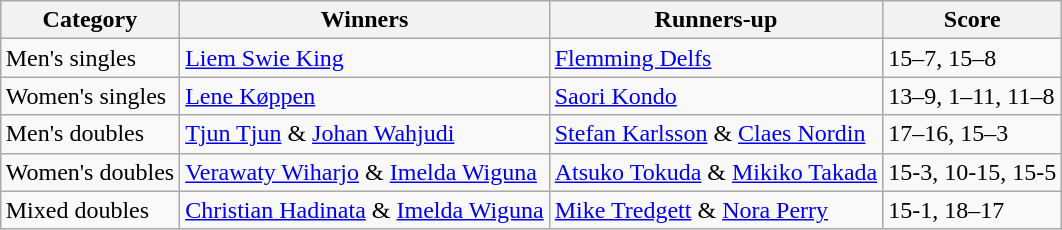<table class=wikitable style="margin:auto;">
<tr>
<th>Category</th>
<th>Winners</th>
<th>Runners-up</th>
<th>Score</th>
</tr>
<tr>
<td>Men's singles</td>
<td> <a href='#'>Liem Swie King</a></td>
<td> <a href='#'>Flemming Delfs</a></td>
<td>15–7, 15–8</td>
</tr>
<tr>
<td>Women's singles</td>
<td> <a href='#'>Lene Køppen</a></td>
<td> <a href='#'>Saori Kondo</a></td>
<td>13–9, 1–11, 11–8</td>
</tr>
<tr>
<td>Men's doubles</td>
<td> <a href='#'>Tjun Tjun</a> & <a href='#'>Johan Wahjudi</a></td>
<td> <a href='#'>Stefan Karlsson</a> & <a href='#'>Claes Nordin</a></td>
<td>17–16, 15–3</td>
</tr>
<tr>
<td>Women's doubles</td>
<td> <a href='#'>Verawaty Wiharjo</a> & <a href='#'>Imelda Wiguna</a></td>
<td> <a href='#'>Atsuko Tokuda</a> & <a href='#'>Mikiko Takada</a></td>
<td>15-3, 10-15, 15-5</td>
</tr>
<tr>
<td>Mixed doubles</td>
<td> <a href='#'>Christian Hadinata</a> & <a href='#'>Imelda Wiguna</a></td>
<td> <a href='#'>Mike Tredgett</a> & <a href='#'>Nora Perry</a></td>
<td>15-1, 18–17</td>
</tr>
</table>
